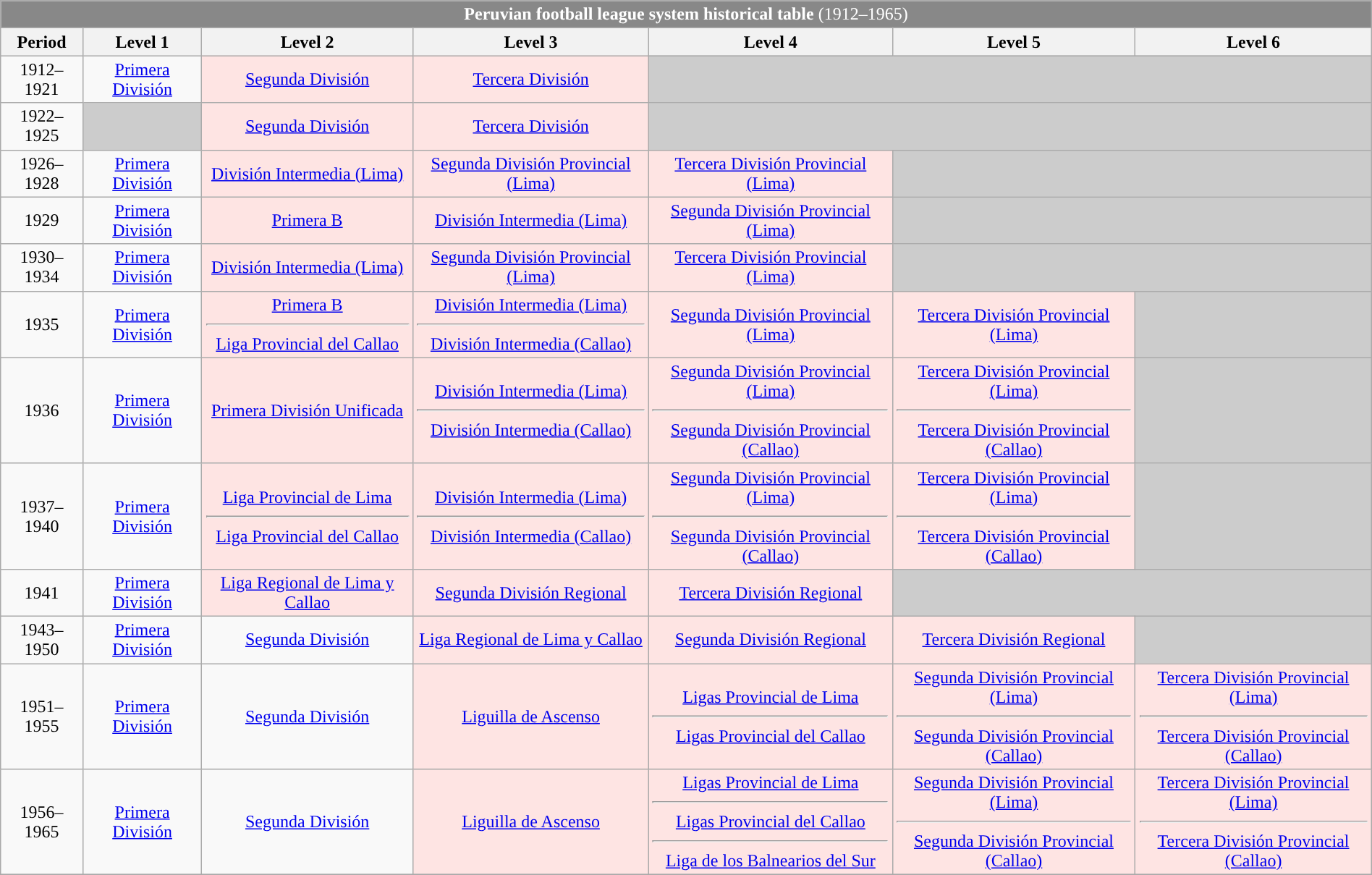<table class="wikitable sortable" style="text-align:center; margin-right:auto; margin-left: left;">
<tr>
<td colspan="7" style="background:#888888; color:#ffffff"><strong>Peruvian football league system historical table</strong> (1912–1965)</td>
</tr>
<tr style="background:#dddddd;">
<th>Period</th>
<th>Level 1</th>
<th>Level 2</th>
<th>Level 3</th>
<th>Level 4</th>
<th>Level 5</th>
<th>Level 6</th>
</tr>
<tr>
<td>1912–1921</td>
<td><a href='#'>Primera División</a></td>
<td style=background:#fee4e3><a href='#'>Segunda División</a></td>
<td style=background:#fee4e3><a href='#'>Tercera División</a></td>
<td colspan="3" style="background:#cccccc;"></td>
</tr>
<tr>
<td>1922–1925</td>
<td style="background:#cccccc;"></td>
<td style=background:#fee4e3><a href='#'>Segunda División</a></td>
<td style=background:#fee4e3><a href='#'>Tercera División</a></td>
<td colspan="3" style="background:#cccccc;"></td>
</tr>
<tr>
<td>1926–1928</td>
<td><a href='#'>Primera División</a></td>
<td style=background:#fee4e3><a href='#'>División Intermedia (Lima)</a></td>
<td style=background:#fee4e3><a href='#'>Segunda División Provincial (Lima)</a></td>
<td style=background:#fee4e3><a href='#'>Tercera División Provincial (Lima)</a></td>
<td colspan="2" style="background:#cccccc;"></td>
</tr>
<tr>
<td>1929</td>
<td><a href='#'>Primera División</a></td>
<td style=background:#fee4e3><a href='#'>Primera B</a></td>
<td style=background:#fee4e3><a href='#'>División Intermedia (Lima)</a></td>
<td style=background:#fee4e3><a href='#'>Segunda División Provincial (Lima)</a></td>
<td colspan="2" style="background:#cccccc;"></td>
</tr>
<tr>
<td>1930–1934</td>
<td><a href='#'>Primera División</a></td>
<td style=background:#fee4e3><a href='#'>División Intermedia (Lima)</a></td>
<td style=background:#fee4e3><a href='#'>Segunda División Provincial (Lima)</a></td>
<td style=background:#fee4e3><a href='#'>Tercera División Provincial (Lima)</a></td>
<td colspan="2" style="background:#cccccc;"></td>
</tr>
<tr>
<td>1935</td>
<td><a href='#'>Primera División</a></td>
<td style=background:#fee4e3><a href='#'>Primera B</a><hr> <a href='#'>Liga Provincial del Callao</a></td>
<td style=background:#fee4e3><a href='#'>División Intermedia (Lima)</a><hr><a href='#'>División Intermedia (Callao)</a></td>
<td style=background:#fee4e3><a href='#'>Segunda División Provincial (Lima)</a></td>
<td style=background:#fee4e3><a href='#'>Tercera División Provincial (Lima)</a></td>
<td style="background:#cccccc;"></td>
</tr>
<tr>
<td>1936</td>
<td><a href='#'>Primera División</a></td>
<td style=background:#fee4e3><a href='#'>Primera División Unificada</a></td>
<td style=background:#fee4e3><a href='#'>División Intermedia (Lima)</a><hr><a href='#'>División Intermedia (Callao)</a></td>
<td style=background:#fee4e3><a href='#'>Segunda División Provincial (Lima)</a><hr><a href='#'>Segunda División Provincial (Callao)</a></td>
<td style=background:#fee4e3><a href='#'>Tercera División Provincial (Lima)</a><hr><a href='#'>Tercera División Provincial (Callao)</a></td>
<td style="background:#cccccc;"></td>
</tr>
<tr>
<td>1937–1940</td>
<td><a href='#'>Primera División</a></td>
<td style=background:#fee4e3><a href='#'>Liga Provincial de Lima</a><hr><a href='#'>Liga Provincial del Callao</a></td>
<td style=background:#fee4e3><a href='#'>División Intermedia (Lima)</a><hr><a href='#'>División Intermedia (Callao)</a></td>
<td style=background:#fee4e3><a href='#'>Segunda División Provincial (Lima)</a><hr><a href='#'>Segunda División Provincial (Callao)</a></td>
<td style=background:#fee4e3><a href='#'>Tercera División Provincial (Lima)</a><hr><a href='#'>Tercera División Provincial (Callao)</a></td>
<td style="background:#cccccc;"></td>
</tr>
<tr>
<td>1941</td>
<td><a href='#'>Primera División</a></td>
<td style=background:#fee4e3><a href='#'>Liga Regional de Lima y Callao</a></td>
<td style=background:#fee4e3><a href='#'>Segunda División Regional</a></td>
<td style=background:#fee4e3><a href='#'>Tercera División Regional</a></td>
<td colspan="2" style="background:#cccccc;"></td>
</tr>
<tr>
<td>1943–1950</td>
<td><a href='#'>Primera División</a></td>
<td><a href='#'>Segunda División</a></td>
<td style=background:#fee4e3><a href='#'>Liga Regional de Lima y Callao</a></td>
<td style=background:#fee4e3><a href='#'>Segunda División Regional</a></td>
<td style=background:#fee4e3><a href='#'>Tercera División Regional</a></td>
<td style="background:#cccccc;"></td>
</tr>
<tr>
<td>1951–1955</td>
<td><a href='#'>Primera División</a></td>
<td><a href='#'>Segunda División</a></td>
<td style=background:#fee4e3><a href='#'>Liguilla de Ascenso</a></td>
<td style=background:#fee4e3><a href='#'>Ligas Provincial de Lima</a><hr><a href='#'>Ligas Provincial del Callao</a></td>
<td style=background:#fee4e3><a href='#'>Segunda División Provincial (Lima)</a><hr><a href='#'>Segunda División Provincial (Callao)</a></td>
<td style=background:#fee4e3><a href='#'>Tercera División Provincial (Lima)</a><hr><a href='#'>Tercera División Provincial (Callao)</a></td>
</tr>
<tr>
<td>1956–1965</td>
<td><a href='#'>Primera División</a></td>
<td><a href='#'>Segunda División</a></td>
<td style=background:#fee4e3><a href='#'>Liguilla de Ascenso</a></td>
<td style=background:#fee4e3><a href='#'>Ligas Provincial de Lima</a><hr><a href='#'>Ligas Provincial del Callao</a><hr><a href='#'>Liga de los Balnearios del Sur</a></td>
<td style=background:#fee4e3><a href='#'>Segunda División Provincial (Lima)</a><hr><a href='#'>Segunda División Provincial (Callao)</a></td>
<td style=background:#fee4e3><a href='#'>Tercera División Provincial (Lima)</a><hr><a href='#'>Tercera División Provincial (Callao)</a></td>
</tr>
<tr>
</tr>
</table>
